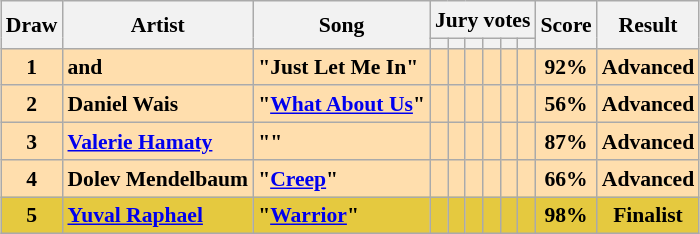<table class="sortable wikitable" style="margin: 1em auto 1em auto; text-align:center; font-size:90%; line-height:18px;">
<tr>
<th rowspan="2">Draw</th>
<th rowspan="2">Artist</th>
<th rowspan="2">Song</th>
<th colspan="6" class="unsortable">Jury votes</th>
<th rowspan="2">Score</th>
<th rowspan="2">Result</th>
</tr>
<tr>
<th class="unsortable"></th>
<th class="unsortable"></th>
<th class="unsortable"></th>
<th class="unsortable"></th>
<th class="unsortable"></th>
<th class="unsortable"></th>
</tr>
<tr style="font-weight:bold; background:navajowhite;">
<td>1</td>
<td align="left"> and </td>
<td align="left">"Just Let Me In"</td>
<td></td>
<td></td>
<td></td>
<td></td>
<td></td>
<td></td>
<td>92%</td>
<td>Advanced</td>
</tr>
<tr style="font-weight:bold; background:navajowhite;">
<td>2</td>
<td align="left">Daniel Wais</td>
<td align="left">"<a href='#'>What About Us</a>"</td>
<td></td>
<td></td>
<td></td>
<td></td>
<td></td>
<td></td>
<td>56%</td>
<td>Advanced</td>
</tr>
<tr style="font-weight:bold; background:navajowhite;">
<td>3</td>
<td align="left"><a href='#'>Valerie Hamaty</a></td>
<td align="left">""</td>
<td></td>
<td></td>
<td></td>
<td></td>
<td></td>
<td></td>
<td>87%</td>
<td>Advanced</td>
</tr>
<tr style="font-weight:bold; background:navajowhite;">
<td>4</td>
<td align="left">Dolev Mendelbaum</td>
<td align="left">"<a href='#'>Creep</a>"</td>
<td></td>
<td></td>
<td></td>
<td></td>
<td></td>
<td></td>
<td>66%</td>
<td>Advanced</td>
</tr>
<tr style="font-weight:bold; background:#e5c93f;">
<td>5</td>
<td align="left"><a href='#'>Yuval Raphael</a></td>
<td align="left">"<a href='#'>Warrior</a>"</td>
<td></td>
<td></td>
<td></td>
<td></td>
<td></td>
<td></td>
<td>98%</td>
<td>Finalist</td>
</tr>
</table>
